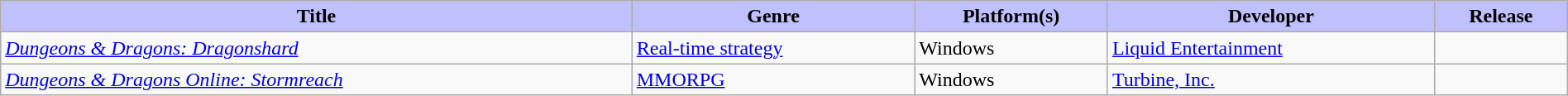<table class="wikitable sortable" style="text-align:left; width:100%;">
<tr>
<th style="background:#C0C0FF;">Title</th>
<th style="background:#C0C0FF;">Genre</th>
<th style="background:#C0C0FF;">Platform(s)</th>
<th style="background:#C0C0FF;">Developer</th>
<th style="background:#C0C0FF;">Release</th>
</tr>
<tr>
<td><em><a href='#'>Dungeons & Dragons: Dragonshard</a></em></td>
<td><a href='#'>Real-time strategy</a></td>
<td>Windows</td>
<td><a href='#'>Liquid Entertainment</a></td>
<td></td>
</tr>
<tr>
<td><em><a href='#'>Dungeons & Dragons Online: Stormreach</a></em></td>
<td><a href='#'>MMORPG</a></td>
<td>Windows</td>
<td><a href='#'>Turbine, Inc.</a></td>
<td></td>
</tr>
</table>
